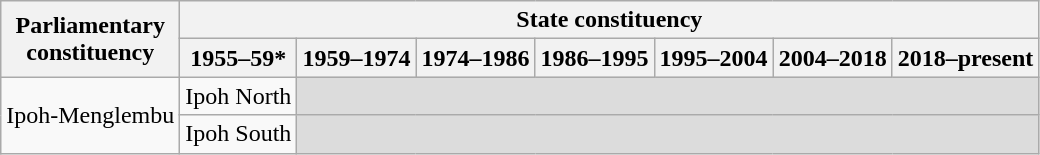<table class="wikitable">
<tr>
<th rowspan="2">Parliamentary<br>constituency</th>
<th colspan="7">State constituency</th>
</tr>
<tr>
<th>1955–59*</th>
<th>1959–1974</th>
<th>1974–1986</th>
<th>1986–1995</th>
<th>1995–2004</th>
<th>2004–2018</th>
<th>2018–present</th>
</tr>
<tr>
<td rowspan="2">Ipoh-Menglembu</td>
<td>Ipoh North</td>
<td colspan="6" bgcolor="dcdcdc"></td>
</tr>
<tr>
<td>Ipoh South</td>
<td colspan="6" bgcolor="dcdcdc"></td>
</tr>
</table>
